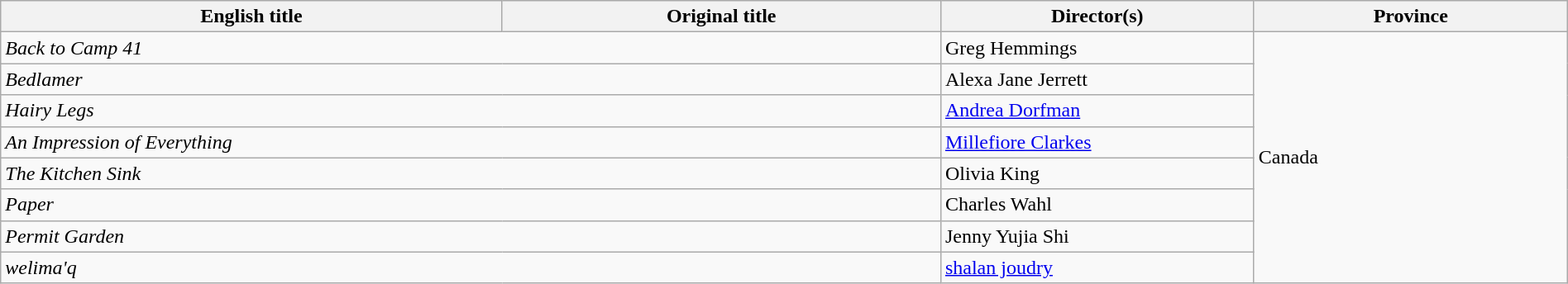<table class="wikitable" width=100%>
<tr>
<th scope="col" width="32%">English title</th>
<th scope="col" width="28%">Original title</th>
<th scope="col" width="20%">Director(s)</th>
<th scope="col" width="20%">Province</th>
</tr>
<tr>
<td colspan=2><em>Back to Camp 41</em></td>
<td>Greg Hemmings</td>
<td rowspan=8>Canada</td>
</tr>
<tr>
<td colspan=2><em>Bedlamer</em></td>
<td>Alexa Jane Jerrett</td>
</tr>
<tr>
<td colspan=2><em>Hairy Legs</em></td>
<td><a href='#'>Andrea Dorfman</a></td>
</tr>
<tr>
<td colspan=2><em>An Impression of Everything</em></td>
<td><a href='#'>Millefiore Clarkes</a></td>
</tr>
<tr>
<td colspan=2><em>The Kitchen Sink</em></td>
<td>Olivia King</td>
</tr>
<tr>
<td colspan=2><em>Paper</em></td>
<td>Charles Wahl</td>
</tr>
<tr>
<td colspan=2><em>Permit Garden</em></td>
<td>Jenny Yujia Shi</td>
</tr>
<tr>
<td colspan=2><em>welima'q</em></td>
<td><a href='#'>shalan joudry</a></td>
</tr>
</table>
